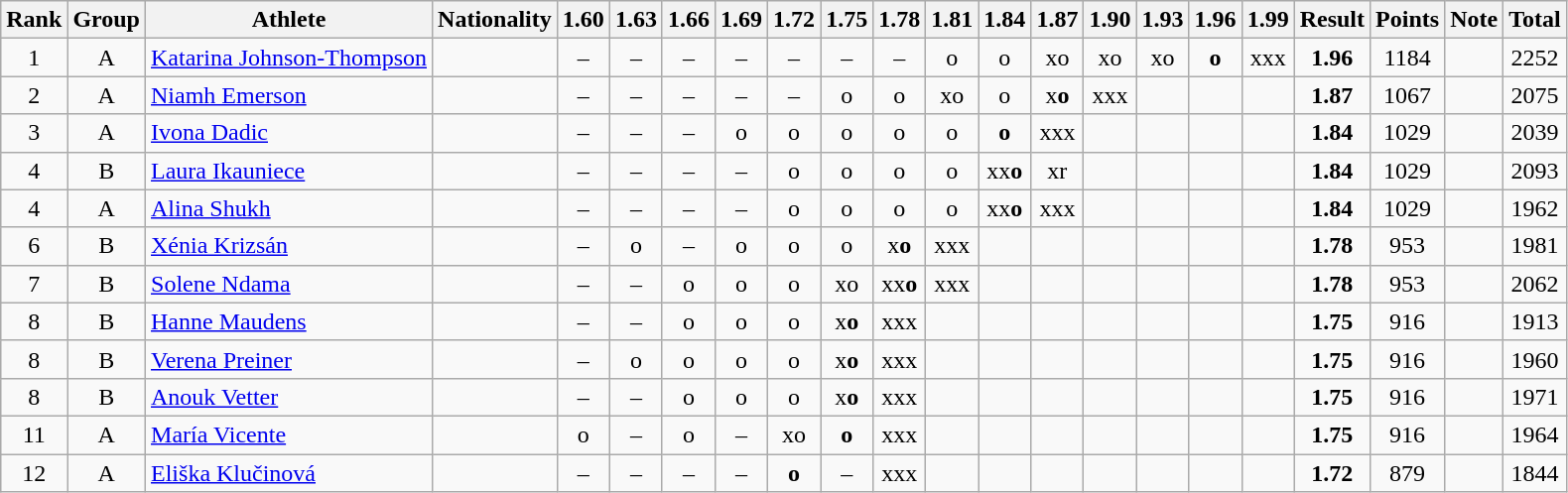<table class="wikitable sortable" style="text-align:center">
<tr>
<th>Rank</th>
<th>Group</th>
<th>Athlete</th>
<th>Nationality</th>
<th>1.60</th>
<th>1.63</th>
<th>1.66</th>
<th>1.69</th>
<th>1.72</th>
<th>1.75</th>
<th>1.78</th>
<th>1.81</th>
<th>1.84</th>
<th>1.87</th>
<th>1.90</th>
<th>1.93</th>
<th>1.96</th>
<th>1.99</th>
<th>Result</th>
<th>Points</th>
<th>Note</th>
<th>Total</th>
</tr>
<tr>
<td>1</td>
<td>A</td>
<td align=left><a href='#'>Katarina Johnson-Thompson</a></td>
<td align=left></td>
<td>–</td>
<td>–</td>
<td>–</td>
<td>–</td>
<td>–</td>
<td>–</td>
<td>–</td>
<td>o</td>
<td>o</td>
<td>xo</td>
<td>xo</td>
<td>xo</td>
<td><strong>o</strong></td>
<td>xxx</td>
<td><strong>1.96</strong></td>
<td>1184</td>
<td></td>
<td>2252</td>
</tr>
<tr>
<td>2</td>
<td>A</td>
<td align=left><a href='#'>Niamh Emerson</a></td>
<td align=left></td>
<td>–</td>
<td>–</td>
<td>–</td>
<td>–</td>
<td>–</td>
<td>o</td>
<td>o</td>
<td>xo</td>
<td>o</td>
<td>x<strong>o</strong></td>
<td>xxx</td>
<td></td>
<td></td>
<td></td>
<td><strong>1.87</strong></td>
<td>1067</td>
<td></td>
<td>2075</td>
</tr>
<tr>
<td>3</td>
<td>A</td>
<td align=left><a href='#'>Ivona Dadic</a></td>
<td align=left></td>
<td>–</td>
<td>–</td>
<td>–</td>
<td>o</td>
<td>o</td>
<td>o</td>
<td>o</td>
<td>o</td>
<td><strong>o</strong></td>
<td>xxx</td>
<td></td>
<td></td>
<td></td>
<td></td>
<td><strong>1.84</strong></td>
<td>1029</td>
<td></td>
<td>2039</td>
</tr>
<tr>
<td>4</td>
<td>B</td>
<td align=left><a href='#'>Laura Ikauniece</a></td>
<td align=left></td>
<td>–</td>
<td>–</td>
<td>–</td>
<td>–</td>
<td>o</td>
<td>o</td>
<td>o</td>
<td>o</td>
<td>xx<strong>o</strong></td>
<td>xr</td>
<td></td>
<td></td>
<td></td>
<td></td>
<td><strong>1.84</strong></td>
<td>1029</td>
<td></td>
<td>2093</td>
</tr>
<tr>
<td>4</td>
<td>A</td>
<td align=left><a href='#'>Alina Shukh</a></td>
<td align=left></td>
<td>–</td>
<td>–</td>
<td>–</td>
<td>–</td>
<td>o</td>
<td>o</td>
<td>o</td>
<td>o</td>
<td>xx<strong>o</strong></td>
<td>xxx</td>
<td></td>
<td></td>
<td></td>
<td></td>
<td><strong>1.84</strong></td>
<td>1029</td>
<td></td>
<td>1962</td>
</tr>
<tr>
<td>6</td>
<td>B</td>
<td align=left><a href='#'>Xénia Krizsán</a></td>
<td align=left></td>
<td>–</td>
<td>o</td>
<td>–</td>
<td>o</td>
<td>o</td>
<td>o</td>
<td>x<strong>o</strong></td>
<td>xxx</td>
<td></td>
<td></td>
<td></td>
<td></td>
<td></td>
<td></td>
<td><strong>1.78</strong></td>
<td>953</td>
<td></td>
<td>1981</td>
</tr>
<tr>
<td>7</td>
<td>B</td>
<td align=left><a href='#'>Solene Ndama</a></td>
<td align=left></td>
<td>–</td>
<td>–</td>
<td>o</td>
<td>o</td>
<td>o</td>
<td>xo</td>
<td>xx<strong>o</strong></td>
<td>xxx</td>
<td></td>
<td></td>
<td></td>
<td></td>
<td></td>
<td></td>
<td><strong>1.78</strong></td>
<td>953</td>
<td></td>
<td>2062</td>
</tr>
<tr>
<td>8</td>
<td>B</td>
<td align=left><a href='#'>Hanne Maudens</a></td>
<td align=left></td>
<td>–</td>
<td>–</td>
<td>o</td>
<td>o</td>
<td>o</td>
<td>x<strong>o</strong></td>
<td>xxx</td>
<td></td>
<td></td>
<td></td>
<td></td>
<td></td>
<td></td>
<td></td>
<td><strong>1.75</strong></td>
<td>916</td>
<td></td>
<td>1913</td>
</tr>
<tr>
<td>8</td>
<td>B</td>
<td align=left><a href='#'>Verena Preiner</a></td>
<td align=left></td>
<td>–</td>
<td>o</td>
<td>o</td>
<td>o</td>
<td>o</td>
<td>x<strong>o</strong></td>
<td>xxx</td>
<td></td>
<td></td>
<td></td>
<td></td>
<td></td>
<td></td>
<td></td>
<td><strong>1.75</strong></td>
<td>916</td>
<td></td>
<td>1960</td>
</tr>
<tr>
<td>8</td>
<td>B</td>
<td align=left><a href='#'>Anouk Vetter</a></td>
<td align=left></td>
<td>–</td>
<td>–</td>
<td>o</td>
<td>o</td>
<td>o</td>
<td>x<strong>o</strong></td>
<td>xxx</td>
<td></td>
<td></td>
<td></td>
<td></td>
<td></td>
<td></td>
<td></td>
<td><strong>1.75</strong></td>
<td>916</td>
<td></td>
<td>1971</td>
</tr>
<tr>
<td>11</td>
<td>A</td>
<td align=left><a href='#'>María Vicente</a></td>
<td align=left></td>
<td>o</td>
<td>–</td>
<td>o</td>
<td>–</td>
<td>xo</td>
<td><strong>o</strong></td>
<td>xxx</td>
<td></td>
<td></td>
<td></td>
<td></td>
<td></td>
<td></td>
<td></td>
<td><strong>1.75</strong></td>
<td>916</td>
<td></td>
<td>1964</td>
</tr>
<tr>
<td>12</td>
<td>A</td>
<td align=left><a href='#'>Eliška Klučinová</a></td>
<td align=left></td>
<td>–</td>
<td>–</td>
<td>–</td>
<td>–</td>
<td><strong>o</strong></td>
<td>–</td>
<td>xxx</td>
<td></td>
<td></td>
<td></td>
<td></td>
<td></td>
<td></td>
<td></td>
<td><strong>1.72</strong></td>
<td>879</td>
<td></td>
<td>1844</td>
</tr>
</table>
